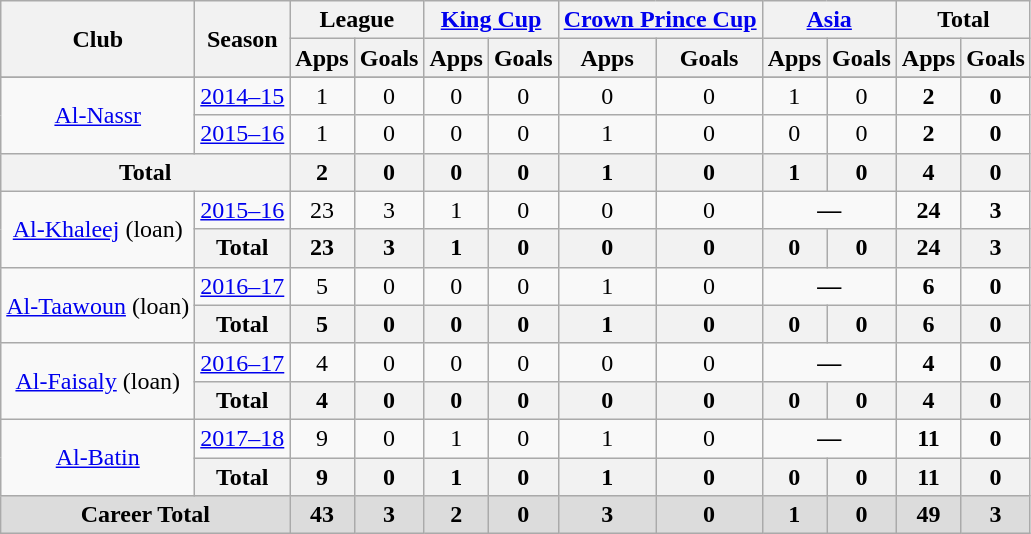<table class="wikitable" style="text-align: center;">
<tr>
<th rowspan="2">Club</th>
<th rowspan="2">Season</th>
<th colspan="2">League</th>
<th colspan="2"><a href='#'>King Cup</a></th>
<th colspan="2"><a href='#'>Crown Prince Cup</a></th>
<th colspan="2"><a href='#'>Asia</a></th>
<th colspan="2">Total</th>
</tr>
<tr>
<th>Apps</th>
<th>Goals</th>
<th>Apps</th>
<th>Goals</th>
<th>Apps</th>
<th>Goals</th>
<th>Apps</th>
<th>Goals</th>
<th>Apps</th>
<th>Goals</th>
</tr>
<tr>
</tr>
<tr align=center>
<td rowspan="3" align=center valign=center><a href='#'>Al-Nassr</a></td>
</tr>
<tr align=center>
<td><a href='#'>2014–15</a></td>
<td>1</td>
<td>0</td>
<td>0</td>
<td>0</td>
<td>0</td>
<td>0</td>
<td>1</td>
<td>0</td>
<td><strong>2</strong></td>
<td><strong>0</strong></td>
</tr>
<tr align=center>
<td><a href='#'>2015–16</a></td>
<td>1</td>
<td>0</td>
<td>0</td>
<td>0</td>
<td>1</td>
<td>0</td>
<td>0</td>
<td>0</td>
<td><strong>2</strong></td>
<td><strong>0</strong></td>
</tr>
<tr align=center>
<th colspan="2">Total</th>
<th>2</th>
<th>0</th>
<th>0</th>
<th>0</th>
<th>1</th>
<th>0</th>
<th>1</th>
<th>0</th>
<th>4</th>
<th>0</th>
</tr>
<tr>
<td rowspan="2"><a href='#'>Al-Khaleej</a> (loan)</td>
<td><a href='#'>2015–16</a></td>
<td>23</td>
<td>3</td>
<td>1</td>
<td>0</td>
<td>0</td>
<td>0</td>
<td Colspan=2><strong>—</strong></td>
<td><strong>24</strong></td>
<td><strong>3</strong></td>
</tr>
<tr>
<th>Total</th>
<th>23</th>
<th>3</th>
<th>1</th>
<th>0</th>
<th>0</th>
<th>0</th>
<th>0</th>
<th>0</th>
<th>24</th>
<th>3</th>
</tr>
<tr>
<td rowspan="2"><a href='#'>Al-Taawoun</a> (loan)</td>
<td><a href='#'>2016–17</a></td>
<td>5</td>
<td>0</td>
<td>0</td>
<td>0</td>
<td>1</td>
<td>0</td>
<td Colspan=2><strong>—</strong></td>
<td><strong>6</strong></td>
<td><strong>0</strong></td>
</tr>
<tr>
<th>Total</th>
<th>5</th>
<th>0</th>
<th>0</th>
<th>0</th>
<th>1</th>
<th>0</th>
<th>0</th>
<th>0</th>
<th>6</th>
<th>0</th>
</tr>
<tr>
<td rowspan="2"><a href='#'>Al-Faisaly</a> (loan)</td>
<td><a href='#'>2016–17</a></td>
<td>4</td>
<td>0</td>
<td>0</td>
<td>0</td>
<td>0</td>
<td>0</td>
<td Colspan=2><strong>—</strong></td>
<td><strong>4</strong></td>
<td><strong>0</strong></td>
</tr>
<tr>
<th>Total</th>
<th>4</th>
<th>0</th>
<th>0</th>
<th>0</th>
<th>0</th>
<th>0</th>
<th>0</th>
<th>0</th>
<th>4</th>
<th>0</th>
</tr>
<tr>
<td rowspan="2"><a href='#'>Al-Batin</a></td>
<td><a href='#'>2017–18</a></td>
<td>9</td>
<td>0</td>
<td>1</td>
<td>0</td>
<td>1</td>
<td>0</td>
<td Colspan=2><strong>—</strong></td>
<td><strong>11</strong></td>
<td><strong>0</strong></td>
</tr>
<tr>
<th>Total</th>
<th>9</th>
<th>0</th>
<th>1</th>
<th>0</th>
<th>1</th>
<th>0</th>
<th>0</th>
<th>0</th>
<th>11</th>
<th>0</th>
</tr>
<tr>
<th style="background: #DCDCDC" colspan="2">Career Total</th>
<th style="background: #DCDCDC">43</th>
<th style="background: #DCDCDC">3</th>
<th style="background: #DCDCDC">2</th>
<th style="background: #DCDCDC">0</th>
<th style="background: #DCDCDC">3</th>
<th style="background: #DCDCDC">0</th>
<th style="background: #DCDCDC">1</th>
<th style="background: #DCDCDC">0</th>
<th style="background: #DCDCDC">49</th>
<th style="background: #DCDCDC">3</th>
</tr>
</table>
